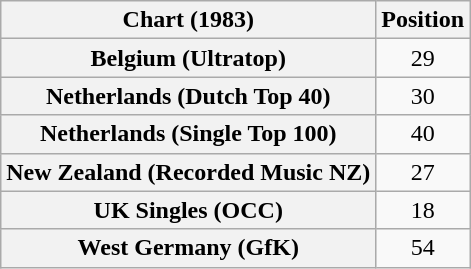<table class="wikitable sortable plainrowheaders" style="text-align:center">
<tr>
<th>Chart (1983)</th>
<th>Position</th>
</tr>
<tr>
<th scope="row">Belgium (Ultratop)</th>
<td>29</td>
</tr>
<tr>
<th scope="row">Netherlands (Dutch Top 40)</th>
<td>30</td>
</tr>
<tr>
<th scope="row">Netherlands (Single Top 100)</th>
<td>40</td>
</tr>
<tr>
<th scope="row">New Zealand (Recorded Music NZ)</th>
<td>27</td>
</tr>
<tr>
<th scope="row">UK Singles (OCC)</th>
<td>18</td>
</tr>
<tr>
<th scope="row">West Germany (GfK)</th>
<td>54</td>
</tr>
</table>
